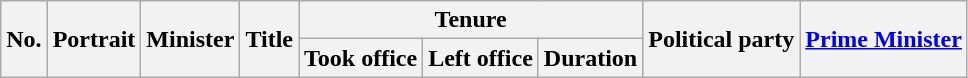<table class="wikitable" style="text-align: center;">
<tr>
<th rowspan=2>No.</th>
<th rowspan=2>Portrait</th>
<th rowspan=2>Minister<br></th>
<th rowspan=2>Title</th>
<th colspan=3>Tenure</th>
<th rowspan=2>Political party</th>
<th rowspan=2><a href='#'>Prime Minister</a></th>
</tr>
<tr>
<th>Took office</th>
<th>Left office</th>
<th>Duration<br>















</th>
</tr>
</table>
